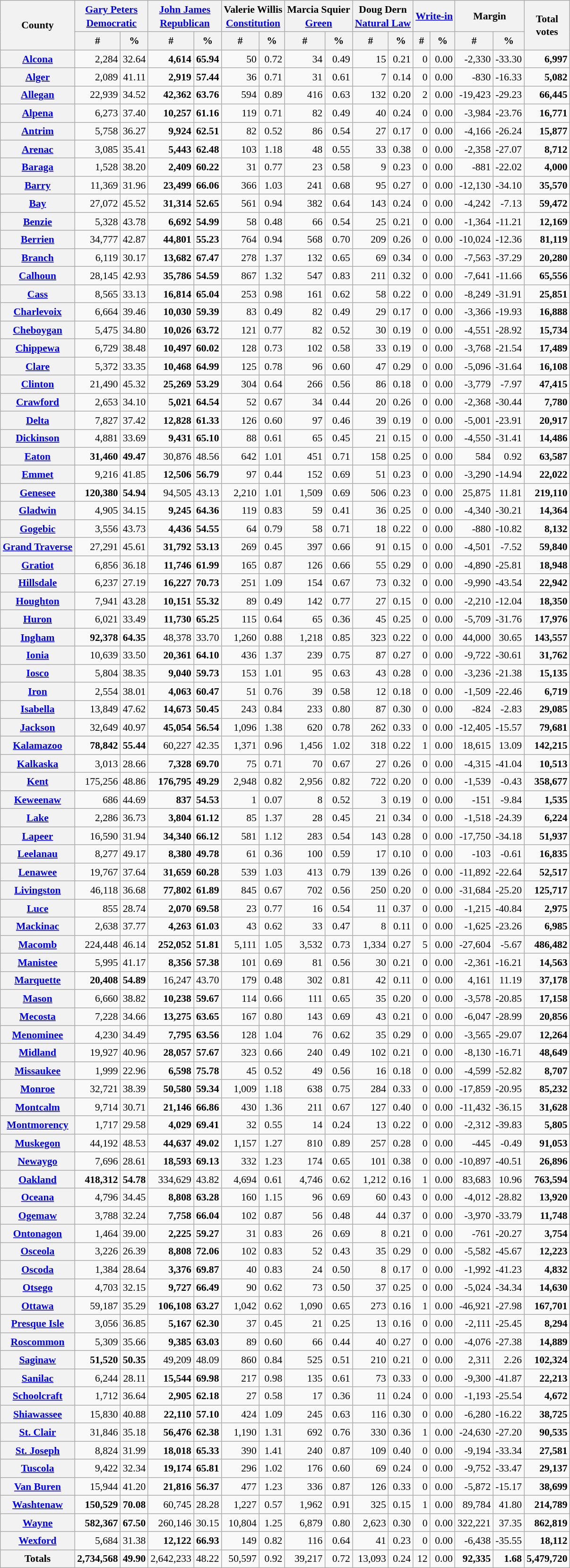<table class="wikitable sortable" style="text-align:right;font-size:90%;line-height:1.3">
<tr>
<th rowspan="2">County</th>
<th colspan="2"><a href='#'>Gary Peters</a><br><a href='#'>Democratic</a></th>
<th colspan="2"><a href='#'>John James</a><br><a href='#'>Republican</a></th>
<th colspan="2">Valerie Willis<br><a href='#'>Constitution</a></th>
<th colspan="2">Marcia Squier<br><a href='#'>Green</a></th>
<th colspan="2">Doug Dern<br><a href='#'>Natural Law</a></th>
<th colspan="2"><a href='#'>Write-in</a></th>
<th colspan="2">Margin</th>
<th rowspan="2">Total<br>votes</th>
</tr>
<tr>
<th data-sort-type="number">#</th>
<th data-sort-type="number">%</th>
<th data-sort-type="number">#</th>
<th data-sort-type="number">%</th>
<th data-sort-type="number">#</th>
<th data-sort-type="number">%</th>
<th data-sort-type="number">#</th>
<th data-sort-type="number">%</th>
<th data-sort-type="number">#</th>
<th data-sort-type="number">%</th>
<th data-sort-type="number">#</th>
<th data-sort-type="number">%</th>
<th data-sort-type="number">#</th>
<th data-sort-type="number">%</th>
</tr>
<tr>
<th><a href='#'>Alcona</a></th>
<td>2,284</td>
<td>32.64</td>
<td><strong>4,614</strong></td>
<td><strong>65.94</strong></td>
<td>50</td>
<td>0.72</td>
<td>34</td>
<td>0.49</td>
<td>15</td>
<td>0.21</td>
<td>0</td>
<td>0.00</td>
<td>-2,330</td>
<td>-33.30</td>
<td><strong>6,997</strong></td>
</tr>
<tr>
<th><a href='#'>Alger</a></th>
<td>2,089</td>
<td>41.11</td>
<td><strong>2,919</strong></td>
<td><strong>57.44</strong></td>
<td>36</td>
<td>0.71</td>
<td>31</td>
<td>0.61</td>
<td>7</td>
<td>0.14</td>
<td>0</td>
<td>0.00</td>
<td>-830</td>
<td>-16.33</td>
<td><strong>5,082</strong></td>
</tr>
<tr>
<th><a href='#'>Allegan</a></th>
<td>22,939</td>
<td>34.52</td>
<td><strong>42,362</strong></td>
<td><strong>63.76</strong></td>
<td>594</td>
<td>0.89</td>
<td>416</td>
<td>0.63</td>
<td>132</td>
<td>0.20</td>
<td>2</td>
<td>0.00</td>
<td>-19,423</td>
<td>-29.23</td>
<td><strong>66,445</strong></td>
</tr>
<tr>
<th><a href='#'>Alpena</a></th>
<td>6,273</td>
<td>37.40</td>
<td><strong>10,257</strong></td>
<td><strong>61.16</strong></td>
<td>119</td>
<td>0.71</td>
<td>82</td>
<td>0.49</td>
<td>40</td>
<td>0.24</td>
<td>0</td>
<td>0.00</td>
<td>-3,984</td>
<td>-23.76</td>
<td><strong>16,771</strong></td>
</tr>
<tr>
<th><a href='#'>Antrim</a></th>
<td>5,758</td>
<td>36.27</td>
<td><strong>9,924</strong></td>
<td><strong>62.51</strong></td>
<td>82</td>
<td>0.52</td>
<td>86</td>
<td>0.54</td>
<td>27</td>
<td>0.17</td>
<td>0</td>
<td>0.00</td>
<td>-4,166</td>
<td>-26.24</td>
<td><strong>15,877</strong></td>
</tr>
<tr>
<th><a href='#'>Arenac</a></th>
<td>3,085</td>
<td>35.41</td>
<td><strong>5,443</strong></td>
<td><strong>62.48</strong></td>
<td>103</td>
<td>1.18</td>
<td>48</td>
<td>0.55</td>
<td>33</td>
<td>0.38</td>
<td>0</td>
<td>0.00</td>
<td>-2,358</td>
<td>-27.07</td>
<td><strong>8,712</strong></td>
</tr>
<tr>
<th><a href='#'>Baraga</a></th>
<td>1,528</td>
<td>38.20</td>
<td><strong>2,409</strong></td>
<td><strong>60.22</strong></td>
<td>31</td>
<td>0.77</td>
<td>23</td>
<td>0.58</td>
<td>9</td>
<td>0.23</td>
<td>0</td>
<td>0.00</td>
<td>-881</td>
<td>-22.02</td>
<td><strong>4,000</strong></td>
</tr>
<tr>
<th><a href='#'>Barry</a></th>
<td>11,369</td>
<td>31.96</td>
<td><strong>23,499</strong></td>
<td><strong>66.06</strong></td>
<td>366</td>
<td>1.03</td>
<td>241</td>
<td>0.68</td>
<td>95</td>
<td>0.27</td>
<td>0</td>
<td>0.00</td>
<td>-12,130</td>
<td>-34.10</td>
<td><strong>35,570</strong></td>
</tr>
<tr>
<th><a href='#'>Bay</a></th>
<td>27,072</td>
<td>45.52</td>
<td><strong>31,314</strong></td>
<td><strong>52.65</strong></td>
<td>561</td>
<td>0.94</td>
<td>382</td>
<td>0.64</td>
<td>143</td>
<td>0.24</td>
<td>0</td>
<td>0.00</td>
<td>-4,242</td>
<td>-7.13</td>
<td><strong>59,472</strong></td>
</tr>
<tr>
<th><a href='#'>Benzie</a></th>
<td>5,328</td>
<td>43.78</td>
<td><strong>6,692</strong></td>
<td><strong>54.99</strong></td>
<td>58</td>
<td>0.48</td>
<td>66</td>
<td>0.54</td>
<td>25</td>
<td>0.21</td>
<td>0</td>
<td>0.00</td>
<td>-1,364</td>
<td>-11.21</td>
<td><strong>12,169</strong></td>
</tr>
<tr>
<th><a href='#'>Berrien</a></th>
<td>34,777</td>
<td>42.87</td>
<td><strong>44,801</strong></td>
<td><strong>55.23</strong></td>
<td>764</td>
<td>0.94</td>
<td>568</td>
<td>0.70</td>
<td>209</td>
<td>0.26</td>
<td>0</td>
<td>0.00</td>
<td>-10,024</td>
<td>-12.36</td>
<td><strong>81,119</strong></td>
</tr>
<tr>
<th><a href='#'>Branch</a></th>
<td>6,119</td>
<td>30.17</td>
<td><strong>13,682</strong></td>
<td><strong>67.47</strong></td>
<td>278</td>
<td>1.37</td>
<td>132</td>
<td>0.65</td>
<td>69</td>
<td>0.34</td>
<td>0</td>
<td>0.00</td>
<td>-7,563</td>
<td>-37.29</td>
<td><strong>20,280</strong></td>
</tr>
<tr>
<th><a href='#'>Calhoun</a></th>
<td>28,145</td>
<td>42.93</td>
<td><strong>35,786</strong></td>
<td><strong>54.59</strong></td>
<td>867</td>
<td>1.32</td>
<td>547</td>
<td>0.83</td>
<td>211</td>
<td>0.32</td>
<td>0</td>
<td>0.00</td>
<td>-7,641</td>
<td>-11.66</td>
<td><strong>65,556</strong></td>
</tr>
<tr>
<th><a href='#'>Cass</a></th>
<td>8,565</td>
<td>33.13</td>
<td><strong>16,814</strong></td>
<td><strong>65.04</strong></td>
<td>253</td>
<td>0.98</td>
<td>161</td>
<td>0.62</td>
<td>58</td>
<td>0.22</td>
<td>0</td>
<td>0.00</td>
<td>-8,249</td>
<td>-31.91</td>
<td><strong>25,851</strong></td>
</tr>
<tr>
<th><a href='#'>Charlevoix</a></th>
<td>6,664</td>
<td>39.46</td>
<td><strong>10,030</strong></td>
<td><strong>59.39</strong></td>
<td>83</td>
<td>0.49</td>
<td>82</td>
<td>0.49</td>
<td>29</td>
<td>0.17</td>
<td>0</td>
<td>0.00</td>
<td>-3,366</td>
<td>-19.93</td>
<td><strong>16,888</strong></td>
</tr>
<tr>
<th><a href='#'>Cheboygan</a></th>
<td>5,475</td>
<td>34.80</td>
<td><strong>10,026</strong></td>
<td><strong>63.72</strong></td>
<td>121</td>
<td>0.77</td>
<td>82</td>
<td>0.52</td>
<td>30</td>
<td>0.19</td>
<td>0</td>
<td>0.00</td>
<td>-4,551</td>
<td>-28.92</td>
<td><strong>15,734</strong></td>
</tr>
<tr>
<th><a href='#'>Chippewa</a></th>
<td>6,729</td>
<td>38.48</td>
<td><strong>10,497</strong></td>
<td><strong>60.02</strong></td>
<td>128</td>
<td>0.73</td>
<td>102</td>
<td>0.58</td>
<td>33</td>
<td>0.19</td>
<td>0</td>
<td>0.00</td>
<td>-3,768</td>
<td>-21.54</td>
<td><strong>17,489</strong></td>
</tr>
<tr>
<th><a href='#'>Clare</a></th>
<td>5,372</td>
<td>33.35</td>
<td><strong>10,468</strong></td>
<td><strong>64.99</strong></td>
<td>125</td>
<td>0.78</td>
<td>96</td>
<td>0.60</td>
<td>47</td>
<td>0.29</td>
<td>0</td>
<td>0.00</td>
<td>-5,096</td>
<td>-31.64</td>
<td><strong>16,108</strong></td>
</tr>
<tr>
<th><a href='#'>Clinton</a></th>
<td>21,490</td>
<td>45.32</td>
<td><strong>25,269</strong></td>
<td><strong>53.29</strong></td>
<td>304</td>
<td>0.64</td>
<td>266</td>
<td>0.56</td>
<td>86</td>
<td>0.18</td>
<td>0</td>
<td>0.00</td>
<td>-3,779</td>
<td>-7.97</td>
<td><strong>47,415</strong></td>
</tr>
<tr>
<th><a href='#'>Crawford</a></th>
<td>2,653</td>
<td>34.10</td>
<td><strong>5,021</strong></td>
<td><strong>64.54</strong></td>
<td>52</td>
<td>0.67</td>
<td>34</td>
<td>0.44</td>
<td>20</td>
<td>0.26</td>
<td>0</td>
<td>0.00</td>
<td>-2,368</td>
<td>-30.44</td>
<td><strong>7,780</strong></td>
</tr>
<tr>
<th><a href='#'>Delta</a></th>
<td>7,827</td>
<td>37.42</td>
<td><strong>12,828</strong></td>
<td><strong>61.33</strong></td>
<td>126</td>
<td>0.60</td>
<td>97</td>
<td>0.46</td>
<td>39</td>
<td>0.19</td>
<td>0</td>
<td>0.00</td>
<td>-5,001</td>
<td>-23.91</td>
<td><strong>20,917</strong></td>
</tr>
<tr>
<th><a href='#'>Dickinson</a></th>
<td>4,881</td>
<td>33.69</td>
<td><strong>9,431</strong></td>
<td><strong>65.10</strong></td>
<td>88</td>
<td>0.61</td>
<td>65</td>
<td>0.45</td>
<td>21</td>
<td>0.15</td>
<td>0</td>
<td>0.00</td>
<td>-4,550</td>
<td>-31.41</td>
<td><strong>14,486</strong></td>
</tr>
<tr>
<th><a href='#'>Eaton</a></th>
<td><strong>31,460</strong></td>
<td><strong>49.47</strong></td>
<td>30,876</td>
<td>48.56</td>
<td>642</td>
<td>1.01</td>
<td>451</td>
<td>0.71</td>
<td>158</td>
<td>0.25</td>
<td>0</td>
<td>0.00</td>
<td>584</td>
<td>0.92</td>
<td><strong>63,587</strong></td>
</tr>
<tr>
<th><a href='#'>Emmet</a></th>
<td>9,216</td>
<td>41.85</td>
<td><strong>12,506</strong></td>
<td><strong>56.79</strong></td>
<td>97</td>
<td>0.44</td>
<td>152</td>
<td>0.69</td>
<td>51</td>
<td>0.23</td>
<td>0</td>
<td>0.00</td>
<td>-3,290</td>
<td>-14.94</td>
<td><strong>22,022</strong></td>
</tr>
<tr>
<th><a href='#'>Genesee</a></th>
<td><strong>120,380</strong></td>
<td><strong>54.94</strong></td>
<td>94,505</td>
<td>43.13</td>
<td>2,210</td>
<td>1.01</td>
<td>1,509</td>
<td>0.69</td>
<td>506</td>
<td>0.23</td>
<td>0</td>
<td>0.00</td>
<td>25,875</td>
<td>11.81</td>
<td><strong>219,110</strong></td>
</tr>
<tr>
<th><a href='#'>Gladwin</a></th>
<td>4,905</td>
<td>34.15</td>
<td><strong>9,245</strong></td>
<td><strong>64.36</strong></td>
<td>119</td>
<td>0.83</td>
<td>59</td>
<td>0.41</td>
<td>36</td>
<td>0.25</td>
<td>0</td>
<td>0.00</td>
<td>-4,340</td>
<td>-30.21</td>
<td><strong>14,364</strong></td>
</tr>
<tr>
<th><a href='#'>Gogebic</a></th>
<td>3,556</td>
<td>43.73</td>
<td><strong>4,436</strong></td>
<td><strong>54.55</strong></td>
<td>64</td>
<td>0.79</td>
<td>58</td>
<td>0.71</td>
<td>18</td>
<td>0.22</td>
<td>0</td>
<td>0.00</td>
<td>-880</td>
<td>-10.82</td>
<td><strong>8,132</strong></td>
</tr>
<tr>
<th><a href='#'>Grand Traverse</a></th>
<td>27,291</td>
<td>45.61</td>
<td><strong>31,792</strong></td>
<td><strong>53.13</strong></td>
<td>269</td>
<td>0.45</td>
<td>397</td>
<td>0.66</td>
<td>91</td>
<td>0.15</td>
<td>0</td>
<td>0.00</td>
<td>-4,501</td>
<td>-7.52</td>
<td><strong>59,840</strong></td>
</tr>
<tr>
<th><a href='#'>Gratiot</a></th>
<td>6,856</td>
<td>36.18</td>
<td><strong>11,746</strong></td>
<td><strong>61.99</strong></td>
<td>165</td>
<td>0.87</td>
<td>126</td>
<td>0.66</td>
<td>55</td>
<td>0.29</td>
<td>0</td>
<td>0.00</td>
<td>-4,890</td>
<td>-25.81</td>
<td><strong>18,948</strong></td>
</tr>
<tr>
<th><a href='#'>Hillsdale</a></th>
<td>6,237</td>
<td>27.19</td>
<td><strong>16,227</strong></td>
<td><strong>70.73</strong></td>
<td>251</td>
<td>1.09</td>
<td>154</td>
<td>0.67</td>
<td>73</td>
<td>0.32</td>
<td>0</td>
<td>0.00</td>
<td>-9,990</td>
<td>-43.54</td>
<td><strong>22,942</strong></td>
</tr>
<tr>
<th><a href='#'>Houghton</a></th>
<td>7,941</td>
<td>43.28</td>
<td><strong>10,151</strong></td>
<td><strong>55.32</strong></td>
<td>89</td>
<td>0.49</td>
<td>142</td>
<td>0.77</td>
<td>27</td>
<td>0.15</td>
<td>0</td>
<td>0.00</td>
<td>-2,210</td>
<td>-12.04</td>
<td><strong>18,350</strong></td>
</tr>
<tr>
<th><a href='#'>Huron</a></th>
<td>6,021</td>
<td>33.49</td>
<td><strong>11,730</strong></td>
<td><strong>65.25</strong></td>
<td>115</td>
<td>0.64</td>
<td>65</td>
<td>0.36</td>
<td>45</td>
<td>0.25</td>
<td>0</td>
<td>0.00</td>
<td>-5,709</td>
<td>-31.76</td>
<td><strong>17,976</strong></td>
</tr>
<tr>
<th><a href='#'>Ingham</a></th>
<td><strong>92,378</strong></td>
<td><strong>64.35</strong></td>
<td>48,378</td>
<td>33.70</td>
<td>1,260</td>
<td>0.88</td>
<td>1,218</td>
<td>0.85</td>
<td>323</td>
<td>0.22</td>
<td>0</td>
<td>0.00</td>
<td>44,000</td>
<td>30.65</td>
<td><strong>143,557</strong></td>
</tr>
<tr>
<th><a href='#'>Ionia</a></th>
<td>10,639</td>
<td>33.50</td>
<td><strong>20,361</strong></td>
<td><strong>64.10</strong></td>
<td>436</td>
<td>1.37</td>
<td>239</td>
<td>0.75</td>
<td>87</td>
<td>0.27</td>
<td>0</td>
<td>0.00</td>
<td>-9,722</td>
<td>-30.61</td>
<td><strong>31,762</strong></td>
</tr>
<tr>
<th><a href='#'>Iosco</a></th>
<td>5,804</td>
<td>38.35</td>
<td><strong>9,040</strong></td>
<td><strong>59.73</strong></td>
<td>153</td>
<td>1.01</td>
<td>95</td>
<td>0.63</td>
<td>43</td>
<td>0.28</td>
<td>0</td>
<td>0.00</td>
<td>-3,236</td>
<td>-21.38</td>
<td><strong>15,135</strong></td>
</tr>
<tr>
<th><a href='#'>Iron</a></th>
<td>2,554</td>
<td>38.01</td>
<td><strong>4,063</strong></td>
<td><strong>60.47</strong></td>
<td>51</td>
<td>0.76</td>
<td>39</td>
<td>0.58</td>
<td>12</td>
<td>0.18</td>
<td>0</td>
<td>0.00</td>
<td>-1,509</td>
<td>-22.46</td>
<td><strong>6,719</strong></td>
</tr>
<tr>
<th><a href='#'>Isabella</a></th>
<td>13,849</td>
<td>47.62</td>
<td><strong>14,673</strong></td>
<td><strong>50.45</strong></td>
<td>243</td>
<td>0.84</td>
<td>233</td>
<td>0.80</td>
<td>87</td>
<td>0.30</td>
<td>0</td>
<td>0.00</td>
<td>-824</td>
<td>-2.83</td>
<td><strong>29,085</strong></td>
</tr>
<tr>
<th><a href='#'>Jackson</a></th>
<td>32,649</td>
<td>40.97</td>
<td><strong>45,054</strong></td>
<td><strong>56.54</strong></td>
<td>1,096</td>
<td>1.38</td>
<td>620</td>
<td>0.78</td>
<td>262</td>
<td>0.33</td>
<td>0</td>
<td>0.00</td>
<td>-12,405</td>
<td>-15.57</td>
<td><strong>79,681</strong></td>
</tr>
<tr>
<th><a href='#'>Kalamazoo</a></th>
<td><strong>78,842</strong></td>
<td><strong>55.44</strong></td>
<td>60,227</td>
<td>42.35</td>
<td>1,371</td>
<td>0.96</td>
<td>1,456</td>
<td>1.02</td>
<td>318</td>
<td>0.22</td>
<td>1</td>
<td>0.00</td>
<td>18,615</td>
<td>13.09</td>
<td><strong>142,215</strong></td>
</tr>
<tr>
<th><a href='#'>Kalkaska</a></th>
<td>3,013</td>
<td>28.66</td>
<td><strong>7,328</strong></td>
<td><strong>69.70</strong></td>
<td>75</td>
<td>0.71</td>
<td>70</td>
<td>0.67</td>
<td>27</td>
<td>0.26</td>
<td>0</td>
<td>0.00</td>
<td>-4,315</td>
<td>-41.04</td>
<td><strong>10,513</strong></td>
</tr>
<tr>
<th><a href='#'>Kent</a></th>
<td>175,256</td>
<td>48.86</td>
<td><strong>176,795</strong></td>
<td><strong>49.29</strong></td>
<td>2,948</td>
<td>0.82</td>
<td>2,956</td>
<td>0.82</td>
<td>722</td>
<td>0.20</td>
<td>0</td>
<td>0.00</td>
<td>-1,539</td>
<td>-0.43</td>
<td><strong>358,677</strong></td>
</tr>
<tr>
<th><a href='#'>Keweenaw</a></th>
<td>686</td>
<td>44.69</td>
<td><strong>837</strong></td>
<td><strong>54.53</strong></td>
<td>1</td>
<td>0.07</td>
<td>8</td>
<td>0.52</td>
<td>3</td>
<td>0.19</td>
<td>0</td>
<td>0.00</td>
<td>-151</td>
<td>-9.84</td>
<td><strong>1,535</strong></td>
</tr>
<tr>
<th><a href='#'>Lake</a></th>
<td>2,286</td>
<td>36.73</td>
<td><strong>3,804</strong></td>
<td><strong>61.12</strong></td>
<td>85</td>
<td>1.37</td>
<td>28</td>
<td>0.45</td>
<td>21</td>
<td>0.34</td>
<td>0</td>
<td>0.00</td>
<td>-1,518</td>
<td>-24.39</td>
<td><strong>6,224</strong></td>
</tr>
<tr>
<th><a href='#'>Lapeer</a></th>
<td>16,590</td>
<td>31.94</td>
<td><strong>34,340</strong></td>
<td><strong>66.12</strong></td>
<td>581</td>
<td>1.12</td>
<td>283</td>
<td>0.54</td>
<td>143</td>
<td>0.28</td>
<td>0</td>
<td>0.00</td>
<td>-17,750</td>
<td>-34.18</td>
<td><strong>51,937</strong></td>
</tr>
<tr>
<th><a href='#'>Leelanau</a></th>
<td>8,277</td>
<td>49.17</td>
<td><strong>8,380</strong></td>
<td><strong>49.78</strong></td>
<td>61</td>
<td>0.36</td>
<td>100</td>
<td>0.59</td>
<td>17</td>
<td>0.10</td>
<td>0</td>
<td>0.00</td>
<td>-103</td>
<td>-0.61</td>
<td><strong>16,835</strong></td>
</tr>
<tr>
<th><a href='#'>Lenawee</a></th>
<td>19,767</td>
<td>37.64</td>
<td><strong>31,659</strong></td>
<td><strong>60.28</strong></td>
<td>539</td>
<td>1.03</td>
<td>413</td>
<td>0.79</td>
<td>139</td>
<td>0.26</td>
<td>0</td>
<td>0.00</td>
<td>-11,892</td>
<td>-22.64</td>
<td><strong>52,517</strong></td>
</tr>
<tr>
<th><a href='#'>Livingston</a></th>
<td>46,118</td>
<td>36.68</td>
<td><strong>77,802</strong></td>
<td><strong>61.89</strong></td>
<td>845</td>
<td>0.67</td>
<td>702</td>
<td>0.56</td>
<td>250</td>
<td>0.20</td>
<td>0</td>
<td>0.00</td>
<td>-31,684</td>
<td>-25.20</td>
<td><strong>125,717</strong></td>
</tr>
<tr>
<th><a href='#'>Luce</a></th>
<td>855</td>
<td>28.74</td>
<td><strong>2,070</strong></td>
<td><strong>69.58</strong></td>
<td>23</td>
<td>0.77</td>
<td>16</td>
<td>0.54</td>
<td>11</td>
<td>0.37</td>
<td>0</td>
<td>0.00</td>
<td>-1,215</td>
<td>-40.84</td>
<td><strong>2,975</strong></td>
</tr>
<tr>
<th><a href='#'>Mackinac</a></th>
<td>2,638</td>
<td>37.77</td>
<td><strong>4,263</strong></td>
<td><strong>61.03</strong></td>
<td>43</td>
<td>0.62</td>
<td>33</td>
<td>0.47</td>
<td>8</td>
<td>0.11</td>
<td>0</td>
<td>0.00</td>
<td>-1,625</td>
<td>-23.26</td>
<td><strong>6,985</strong></td>
</tr>
<tr>
<th><a href='#'>Macomb</a></th>
<td>224,448</td>
<td>46.14</td>
<td><strong>252,052</strong></td>
<td><strong>51.81</strong></td>
<td>5,111</td>
<td>1.05</td>
<td>3,532</td>
<td>0.73</td>
<td>1,334</td>
<td>0.27</td>
<td>5</td>
<td>0.00</td>
<td>-27,604</td>
<td>-5.67</td>
<td><strong>486,482</strong></td>
</tr>
<tr>
<th><a href='#'>Manistee</a></th>
<td>5,995</td>
<td>41.17</td>
<td><strong>8,356</strong></td>
<td><strong>57.38</strong></td>
<td>101</td>
<td>0.69</td>
<td>81</td>
<td>0.56</td>
<td>30</td>
<td>0.21</td>
<td>0</td>
<td>0.00</td>
<td>-2,361</td>
<td>-16.21</td>
<td><strong>14,563</strong></td>
</tr>
<tr>
<th><a href='#'>Marquette</a></th>
<td><strong>20,408</strong></td>
<td><strong>54.89</strong></td>
<td>16,247</td>
<td>43.70</td>
<td>179</td>
<td>0.48</td>
<td>302</td>
<td>0.81</td>
<td>42</td>
<td>0.11</td>
<td>0</td>
<td>0.00</td>
<td>4,161</td>
<td>11.19</td>
<td><strong>37,178</strong></td>
</tr>
<tr>
<th><a href='#'>Mason</a></th>
<td>6,660</td>
<td>38.82</td>
<td><strong>10,238</strong></td>
<td><strong>59.67</strong></td>
<td>114</td>
<td>0.66</td>
<td>111</td>
<td>0.65</td>
<td>35</td>
<td>0.20</td>
<td>0</td>
<td>0.00</td>
<td>-3,578</td>
<td>-20.85</td>
<td><strong>17,158</strong></td>
</tr>
<tr>
<th><a href='#'>Mecosta</a></th>
<td>7,228</td>
<td>34.66</td>
<td><strong>13,275</strong></td>
<td><strong>63.65</strong></td>
<td>167</td>
<td>0.80</td>
<td>143</td>
<td>0.69</td>
<td>43</td>
<td>0.21</td>
<td>0</td>
<td>0.00</td>
<td>-6,047</td>
<td>-28.99</td>
<td><strong>20,856</strong></td>
</tr>
<tr>
<th><a href='#'>Menominee</a></th>
<td>4,230</td>
<td>34.49</td>
<td><strong>7,795</strong></td>
<td><strong>63.56</strong></td>
<td>128</td>
<td>1.04</td>
<td>76</td>
<td>0.62</td>
<td>35</td>
<td>0.29</td>
<td>0</td>
<td>0.00</td>
<td>-3,565</td>
<td>-29.07</td>
<td><strong>12,264</strong></td>
</tr>
<tr>
<th><a href='#'>Midland</a></th>
<td>19,927</td>
<td>40.96</td>
<td><strong>28,057</strong></td>
<td><strong>57.67</strong></td>
<td>323</td>
<td>0.66</td>
<td>240</td>
<td>0.49</td>
<td>102</td>
<td>0.21</td>
<td>0</td>
<td>0.00</td>
<td>-8,130</td>
<td>-16.71</td>
<td><strong>48,649</strong></td>
</tr>
<tr>
<th><a href='#'>Missaukee</a></th>
<td>1,999</td>
<td>22.96</td>
<td><strong>6,598</strong></td>
<td><strong>75.78</strong></td>
<td>45</td>
<td>0.52</td>
<td>49</td>
<td>0.56</td>
<td>16</td>
<td>0.18</td>
<td>0</td>
<td>0.00</td>
<td>-4,599</td>
<td>-52.82</td>
<td><strong>8,707</strong></td>
</tr>
<tr>
<th><a href='#'>Monroe</a></th>
<td>32,721</td>
<td>38.39</td>
<td><strong>50,580</strong></td>
<td><strong>59.34</strong></td>
<td>1,009</td>
<td>1.18</td>
<td>638</td>
<td>0.75</td>
<td>284</td>
<td>0.33</td>
<td>0</td>
<td>0.00</td>
<td>-17,859</td>
<td>-20.95</td>
<td><strong>85,232</strong></td>
</tr>
<tr>
<th><a href='#'>Montcalm</a></th>
<td>9,714</td>
<td>30.71</td>
<td><strong>21,146</strong></td>
<td><strong>66.86</strong></td>
<td>430</td>
<td>1.36</td>
<td>211</td>
<td>0.67</td>
<td>127</td>
<td>0.40</td>
<td>0</td>
<td>0.00</td>
<td>-11,432</td>
<td>-36.15</td>
<td><strong>31,628</strong></td>
</tr>
<tr>
<th><a href='#'>Montmorency</a></th>
<td>1,717</td>
<td>29.58</td>
<td><strong>4,029</strong></td>
<td><strong>69.41</strong></td>
<td>32</td>
<td>0.55</td>
<td>14</td>
<td>0.24</td>
<td>13</td>
<td>0.22</td>
<td>0</td>
<td>0.00</td>
<td>-2,312</td>
<td>-39.83</td>
<td><strong>5,805</strong></td>
</tr>
<tr>
<th><a href='#'>Muskegon</a></th>
<td>44,192</td>
<td>48.53</td>
<td><strong>44,637</strong></td>
<td><strong>49.02</strong></td>
<td>1,157</td>
<td>1.27</td>
<td>810</td>
<td>0.89</td>
<td>257</td>
<td>0.28</td>
<td>0</td>
<td>0.00</td>
<td>-445</td>
<td>-0.49</td>
<td><strong>91,053</strong></td>
</tr>
<tr>
<th><a href='#'>Newaygo</a></th>
<td>7,696</td>
<td>28.61</td>
<td><strong>18,593</strong></td>
<td><strong>69.13</strong></td>
<td>332</td>
<td>1.23</td>
<td>174</td>
<td>0.65</td>
<td>101</td>
<td>0.38</td>
<td>0</td>
<td>0.00</td>
<td>-10,897</td>
<td>-40.51</td>
<td><strong>26,896</strong></td>
</tr>
<tr>
<th><a href='#'>Oakland</a></th>
<td><strong>418,312</strong></td>
<td><strong>54.78</strong></td>
<td>334,629</td>
<td>43.82</td>
<td>4,694</td>
<td>0.61</td>
<td>4,746</td>
<td>0.62</td>
<td>1,212</td>
<td>0.16</td>
<td>1</td>
<td>0.00</td>
<td>83,683</td>
<td>10.96</td>
<td><strong>763,594</strong></td>
</tr>
<tr>
<th><a href='#'>Oceana</a></th>
<td>4,796</td>
<td>34.45</td>
<td><strong>8,808</strong></td>
<td><strong>63.28</strong></td>
<td>160</td>
<td>1.15</td>
<td>96</td>
<td>0.69</td>
<td>60</td>
<td>0.43</td>
<td>0</td>
<td>0.00</td>
<td>-4,012</td>
<td>-28.82</td>
<td><strong>13,920</strong></td>
</tr>
<tr>
<th><a href='#'>Ogemaw</a></th>
<td>3,788</td>
<td>32.24</td>
<td><strong>7,758</strong></td>
<td><strong>66.04</strong></td>
<td>102</td>
<td>0.87</td>
<td>56</td>
<td>0.48</td>
<td>44</td>
<td>0.37</td>
<td>0</td>
<td>0.00</td>
<td>-3,970</td>
<td>-33.79</td>
<td><strong>11,748</strong></td>
</tr>
<tr>
<th><a href='#'>Ontonagon</a></th>
<td>1,464</td>
<td>39.00</td>
<td><strong>2,225</strong></td>
<td><strong>59.27</strong></td>
<td>31</td>
<td>0.83</td>
<td>26</td>
<td>0.69</td>
<td>8</td>
<td>0.21</td>
<td>0</td>
<td>0.00</td>
<td>-761</td>
<td>-20.27</td>
<td><strong>3,754</strong></td>
</tr>
<tr>
<th><a href='#'>Osceola</a></th>
<td>3,226</td>
<td>26.39</td>
<td><strong>8,808</strong></td>
<td><strong>72.06</strong></td>
<td>102</td>
<td>0.83</td>
<td>52</td>
<td>0.43</td>
<td>35</td>
<td>0.29</td>
<td>0</td>
<td>0.00</td>
<td>-5,582</td>
<td>-45.67</td>
<td><strong>12,223</strong></td>
</tr>
<tr>
<th><a href='#'>Oscoda</a></th>
<td>1,384</td>
<td>28.64</td>
<td><strong>3,376</strong></td>
<td><strong>69.87</strong></td>
<td>40</td>
<td>0.83</td>
<td>24</td>
<td>0.50</td>
<td>8</td>
<td>0.17</td>
<td>0</td>
<td>0.00</td>
<td>-1,992</td>
<td>-41.23</td>
<td><strong>4,832</strong></td>
</tr>
<tr>
<th><a href='#'>Otsego</a></th>
<td>4,703</td>
<td>32.15</td>
<td><strong>9,727</strong></td>
<td><strong>66.49</strong></td>
<td>90</td>
<td>0.62</td>
<td>73</td>
<td>0.50</td>
<td>37</td>
<td>0.25</td>
<td>0</td>
<td>0.00</td>
<td>-5,024</td>
<td>-34.34</td>
<td><strong>14,630</strong></td>
</tr>
<tr>
<th><a href='#'>Ottawa</a></th>
<td>59,187</td>
<td>35.29</td>
<td><strong>106,108</strong></td>
<td><strong>63.27</strong></td>
<td>1,042</td>
<td>0.62</td>
<td>1,090</td>
<td>0.65</td>
<td>273</td>
<td>0.16</td>
<td>1</td>
<td>0.00</td>
<td>-46,921</td>
<td>-27.98</td>
<td><strong>167,701</strong></td>
</tr>
<tr>
<th><a href='#'>Presque Isle</a></th>
<td>3,056</td>
<td>36.85</td>
<td><strong>5,167</strong></td>
<td><strong>62.30</strong></td>
<td>37</td>
<td>0.45</td>
<td>21</td>
<td>0.25</td>
<td>13</td>
<td>0.16</td>
<td>0</td>
<td>0.00</td>
<td>-2,111</td>
<td>-25.45</td>
<td><strong>8,294</strong></td>
</tr>
<tr>
<th><a href='#'>Roscommon</a></th>
<td>5,309</td>
<td>35.66</td>
<td><strong>9,385</strong></td>
<td><strong>63.03</strong></td>
<td>89</td>
<td>0.60</td>
<td>66</td>
<td>0.44</td>
<td>40</td>
<td>0.27</td>
<td>0</td>
<td>0.00</td>
<td>-4,076</td>
<td>-27.38</td>
<td><strong>14,889</strong></td>
</tr>
<tr>
<th><a href='#'>Saginaw</a></th>
<td><strong>51,520</strong></td>
<td><strong>50.35</strong></td>
<td>49,209</td>
<td>48.09</td>
<td>860</td>
<td>0.84</td>
<td>525</td>
<td>0.51</td>
<td>210</td>
<td>0.21</td>
<td>0</td>
<td>0.00</td>
<td>2,311</td>
<td>2.26</td>
<td><strong>102,324</strong></td>
</tr>
<tr>
<th><a href='#'>Sanilac</a></th>
<td>6,244</td>
<td>28.11</td>
<td><strong>15,544</strong></td>
<td><strong>69.98</strong></td>
<td>217</td>
<td>0.98</td>
<td>135</td>
<td>0.61</td>
<td>73</td>
<td>0.33</td>
<td>0</td>
<td>0.00</td>
<td>-9,300</td>
<td>-41.87</td>
<td><strong>22,213</strong></td>
</tr>
<tr>
<th><a href='#'>Schoolcraft</a></th>
<td>1,712</td>
<td>36.64</td>
<td><strong>2,905</strong></td>
<td><strong>62.18</strong></td>
<td>27</td>
<td>0.58</td>
<td>17</td>
<td>0.36</td>
<td>11</td>
<td>0.24</td>
<td>0</td>
<td>0.00</td>
<td>-1,193</td>
<td>-25.54</td>
<td><strong>4,672</strong></td>
</tr>
<tr>
<th><a href='#'>Shiawassee</a></th>
<td>15,830</td>
<td>40.88</td>
<td><strong>22,110</strong></td>
<td><strong>57.10</strong></td>
<td>424</td>
<td>1.09</td>
<td>245</td>
<td>0.63</td>
<td>116</td>
<td>0.30</td>
<td>0</td>
<td>0.00</td>
<td>-6,280</td>
<td>-16.22</td>
<td><strong>38,725</strong></td>
</tr>
<tr>
<th><a href='#'>St. Clair</a></th>
<td>31,846</td>
<td>35.18</td>
<td><strong>56,476</strong></td>
<td><strong>62.38</strong></td>
<td>1,190</td>
<td>1.31</td>
<td>692</td>
<td>0.76</td>
<td>330</td>
<td>0.36</td>
<td>1</td>
<td>0.00</td>
<td>-24,630</td>
<td>-27.20</td>
<td><strong>90,535</strong></td>
</tr>
<tr>
<th><a href='#'>St. Joseph</a></th>
<td>8,824</td>
<td>31.99</td>
<td><strong>18,018</strong></td>
<td><strong>65.33</strong></td>
<td>390</td>
<td>1.41</td>
<td>240</td>
<td>0.87</td>
<td>109</td>
<td>0.40</td>
<td>0</td>
<td>0.00</td>
<td>-9,194</td>
<td>-33.34</td>
<td><strong>27,581</strong></td>
</tr>
<tr>
<th><a href='#'>Tuscola</a></th>
<td>9,422</td>
<td>32.34</td>
<td><strong>19,174</strong></td>
<td><strong>65.81</strong></td>
<td>296</td>
<td>1.02</td>
<td>176</td>
<td>0.60</td>
<td>69</td>
<td>0.24</td>
<td>0</td>
<td>0.00</td>
<td>-9,752</td>
<td>-33.47</td>
<td><strong>29,137</strong></td>
</tr>
<tr>
<th><a href='#'>Van Buren</a></th>
<td>15,944</td>
<td>41.20</td>
<td><strong>21,816</strong></td>
<td><strong>56.37</strong></td>
<td>477</td>
<td>1.23</td>
<td>336</td>
<td>0.87</td>
<td>126</td>
<td>0.33</td>
<td>0</td>
<td>0.00</td>
<td>-5,872</td>
<td>-15.17</td>
<td><strong>38,699</strong></td>
</tr>
<tr>
<th><a href='#'>Washtenaw</a></th>
<td><strong>150,529</strong></td>
<td><strong>70.08</strong></td>
<td>60,745</td>
<td>28.28</td>
<td>1,227</td>
<td>0.57</td>
<td>1,962</td>
<td>0.91</td>
<td>325</td>
<td>0.15</td>
<td>1</td>
<td>0.00</td>
<td>89,784</td>
<td>41.80</td>
<td><strong>214,789</strong></td>
</tr>
<tr>
<th><a href='#'>Wayne</a></th>
<td><strong>582,367</strong></td>
<td><strong>67.50</strong></td>
<td>260,146</td>
<td>30.15</td>
<td>10,804</td>
<td>1.25</td>
<td>6,879</td>
<td>0.80</td>
<td>2,623</td>
<td>0.30</td>
<td>0</td>
<td>0.00</td>
<td>322,221</td>
<td>37.35</td>
<td><strong>862,819</strong></td>
</tr>
<tr>
<th><a href='#'>Wexford</a></th>
<td>5,684</td>
<td>31.38</td>
<td><strong>12,122</strong></td>
<td><strong>66.93</strong></td>
<td>149</td>
<td>0.82</td>
<td>116</td>
<td>0.64</td>
<td>41</td>
<td>0.23</td>
<td>0</td>
<td>0.00</td>
<td>-6,438</td>
<td>-35.55</td>
<td><strong>18,112</strong></td>
</tr>
<tr class="sortbottom">
<th>Totals</th>
<td><strong>2,734,568</strong></td>
<td><strong>49.90</strong></td>
<td>2,642,233</td>
<td>48.22</td>
<td>50,597</td>
<td>0.92</td>
<td>39,217</td>
<td>0.72</td>
<td>13,093</td>
<td>0.24</td>
<td>12</td>
<td>0.00</td>
<td><strong>92,335</strong></td>
<td><strong>1.68</strong></td>
<td><strong>5,479,720</strong></td>
</tr>
</table>
